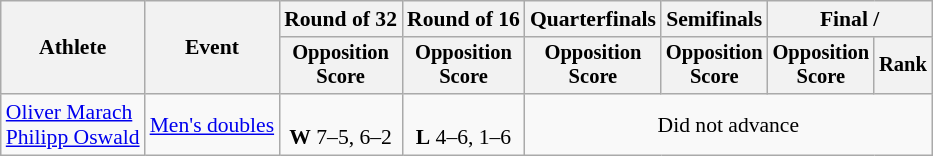<table class=wikitable style=font-size:90%>
<tr>
<th rowspan="2">Athlete</th>
<th rowspan="2">Event</th>
<th>Round of 32</th>
<th>Round of 16</th>
<th>Quarterfinals</th>
<th>Semifinals</th>
<th colspan=2>Final / </th>
</tr>
<tr style=font-size:95%>
<th>Opposition<br>Score</th>
<th>Opposition<br>Score</th>
<th>Opposition<br>Score</th>
<th>Opposition<br>Score</th>
<th>Opposition<br>Score</th>
<th>Rank</th>
</tr>
<tr align=center>
<td align=left><a href='#'>Oliver Marach</a><br><a href='#'>Philipp Oswald</a></td>
<td align=left><a href='#'>Men's doubles</a></td>
<td><br><strong>W</strong> 7–5, 6–2</td>
<td><br><strong>L</strong> 4–6, 1–6</td>
<td colspan=4>Did not advance</td>
</tr>
</table>
